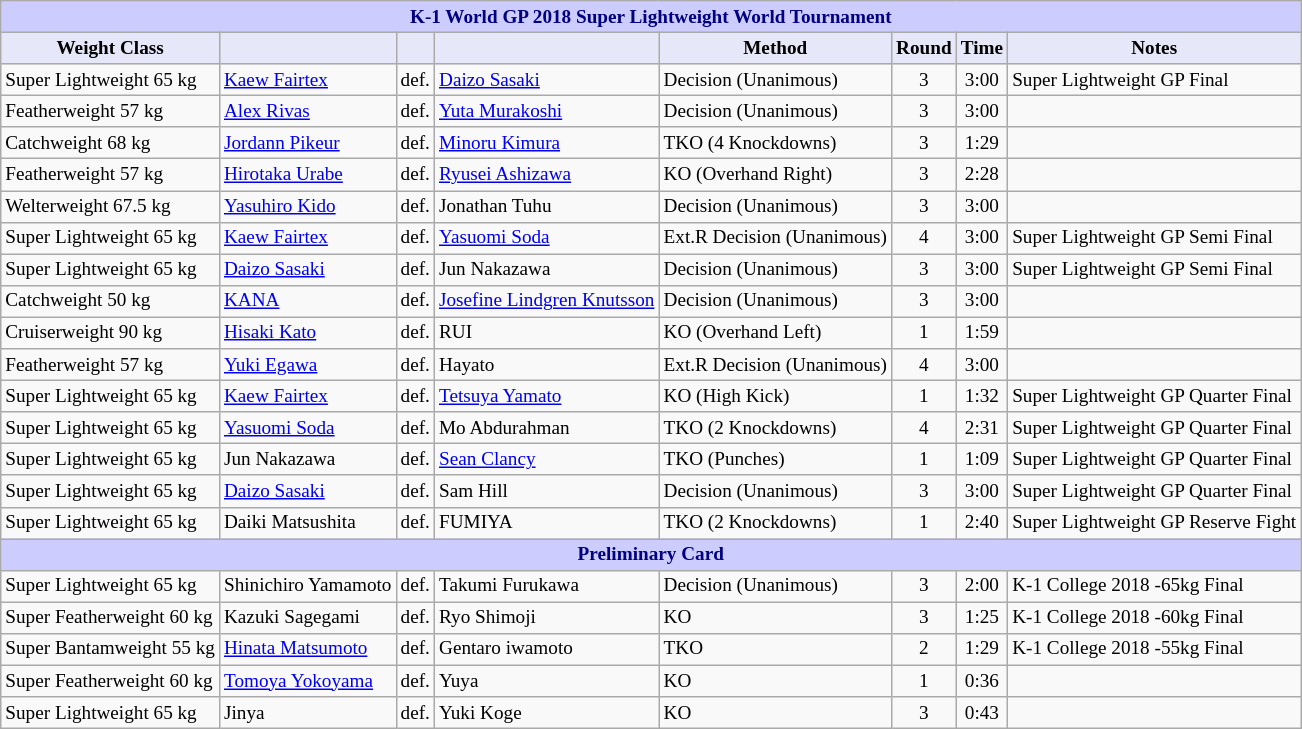<table class="wikitable" style="font-size: 80%;">
<tr>
<th colspan="8" style="background-color: #ccf; color: #000080; text-align: center;"><strong>K-1 World GP 2018 Super Lightweight World Tournament</strong></th>
</tr>
<tr>
<th colspan="1" style="background-color: #E6E8FA; color: #000000; text-align: center;">Weight Class</th>
<th colspan="1" style="background-color: #E6E8FA; color: #000000; text-align: center;"></th>
<th colspan="1" style="background-color: #E6E8FA; color: #000000; text-align: center;"></th>
<th colspan="1" style="background-color: #E6E8FA; color: #000000; text-align: center;"></th>
<th colspan="1" style="background-color: #E6E8FA; color: #000000; text-align: center;">Method</th>
<th colspan="1" style="background-color: #E6E8FA; color: #000000; text-align: center;">Round</th>
<th colspan="1" style="background-color: #E6E8FA; color: #000000; text-align: center;">Time</th>
<th colspan="1" style="background-color: #E6E8FA; color: #000000; text-align: center;">Notes</th>
</tr>
<tr>
<td>Super Lightweight 65 kg</td>
<td> <a href='#'>Kaew Fairtex</a></td>
<td align=center>def.</td>
<td> <a href='#'>Daizo Sasaki</a></td>
<td>Decision (Unanimous)</td>
<td align=center>3</td>
<td align=center>3:00</td>
<td>Super Lightweight GP Final</td>
</tr>
<tr>
<td>Featherweight 57 kg</td>
<td> <a href='#'>Alex Rivas</a></td>
<td align=center>def.</td>
<td> <a href='#'>Yuta Murakoshi</a></td>
<td>Decision (Unanimous)</td>
<td align=center>3</td>
<td align=center>3:00</td>
<td></td>
</tr>
<tr>
<td>Catchweight 68 kg</td>
<td> <a href='#'>Jordann Pikeur</a></td>
<td align=center>def.</td>
<td> <a href='#'>Minoru Kimura</a></td>
<td>TKO (4 Knockdowns)</td>
<td align=center>3</td>
<td align=center>1:29</td>
<td></td>
</tr>
<tr>
<td>Featherweight 57 kg</td>
<td> <a href='#'>Hirotaka Urabe</a></td>
<td align=center>def.</td>
<td> <a href='#'>Ryusei Ashizawa</a></td>
<td>KO (Overhand Right)</td>
<td align=center>3</td>
<td align=center>2:28</td>
<td></td>
</tr>
<tr>
<td>Welterweight 67.5 kg</td>
<td> <a href='#'>Yasuhiro Kido</a></td>
<td align=center>def.</td>
<td> Jonathan Tuhu</td>
<td>Decision (Unanimous)</td>
<td align=center>3</td>
<td align=center>3:00</td>
<td></td>
</tr>
<tr>
<td>Super Lightweight 65 kg</td>
<td> <a href='#'>Kaew Fairtex</a></td>
<td align=center>def.</td>
<td> <a href='#'>Yasuomi Soda</a></td>
<td>Ext.R Decision (Unanimous)</td>
<td align=center>4</td>
<td align=center>3:00</td>
<td>Super Lightweight GP Semi Final</td>
</tr>
<tr>
<td>Super Lightweight 65 kg</td>
<td> <a href='#'>Daizo Sasaki</a></td>
<td align=center>def.</td>
<td> Jun Nakazawa</td>
<td>Decision (Unanimous)</td>
<td align=center>3</td>
<td align=center>3:00</td>
<td>Super Lightweight GP Semi Final</td>
</tr>
<tr>
<td>Catchweight 50 kg</td>
<td> <a href='#'>KANA</a></td>
<td align=center>def.</td>
<td> <a href='#'>Josefine Lindgren Knutsson</a></td>
<td>Decision (Unanimous)</td>
<td align=center>3</td>
<td align=center>3:00</td>
<td></td>
</tr>
<tr>
<td>Cruiserweight 90 kg</td>
<td> <a href='#'>Hisaki Kato</a></td>
<td align=center>def.</td>
<td> RUI</td>
<td>KO (Overhand Left)</td>
<td align=center>1</td>
<td align=center>1:59</td>
<td></td>
</tr>
<tr>
<td>Featherweight 57 kg</td>
<td> <a href='#'>Yuki Egawa</a></td>
<td align=center>def.</td>
<td> Hayato</td>
<td>Ext.R Decision (Unanimous)</td>
<td align=center>4</td>
<td align=center>3:00</td>
<td></td>
</tr>
<tr>
<td>Super Lightweight 65 kg</td>
<td> <a href='#'>Kaew Fairtex</a></td>
<td align=center>def.</td>
<td> <a href='#'>Tetsuya Yamato</a></td>
<td>KO (High Kick)</td>
<td align=center>1</td>
<td align=center>1:32</td>
<td>Super Lightweight GP Quarter Final</td>
</tr>
<tr>
<td>Super Lightweight 65 kg</td>
<td> <a href='#'>Yasuomi Soda</a></td>
<td align=center>def.</td>
<td> Mo Abdurahman</td>
<td>TKO (2 Knockdowns)</td>
<td align=center>4</td>
<td align=center>2:31</td>
<td>Super Lightweight GP Quarter Final</td>
</tr>
<tr>
<td>Super Lightweight 65 kg</td>
<td> Jun Nakazawa</td>
<td align=center>def.</td>
<td> <a href='#'>Sean Clancy</a></td>
<td>TKO (Punches)</td>
<td align=center>1</td>
<td align=center>1:09</td>
<td>Super Lightweight GP Quarter Final</td>
</tr>
<tr>
<td>Super Lightweight 65 kg</td>
<td> <a href='#'>Daizo Sasaki</a></td>
<td align=center>def.</td>
<td> Sam Hill</td>
<td>Decision (Unanimous)</td>
<td align=center>3</td>
<td align=center>3:00</td>
<td>Super Lightweight GP Quarter Final</td>
</tr>
<tr>
<td>Super Lightweight 65 kg</td>
<td> Daiki Matsushita</td>
<td align=center>def.</td>
<td> FUMIYA</td>
<td>TKO (2 Knockdowns)</td>
<td align=center>1</td>
<td align=center>2:40</td>
<td>Super Lightweight GP Reserve Fight</td>
</tr>
<tr>
<th colspan="8" style="background-color: #ccf; color: #000080; text-align: center;"><strong>Preliminary Card</strong></th>
</tr>
<tr>
<td>Super Lightweight 65 kg</td>
<td> Shinichiro Yamamoto</td>
<td align=center>def.</td>
<td> Takumi Furukawa</td>
<td>Decision (Unanimous)</td>
<td align=center>3</td>
<td align=center>2:00</td>
<td>K-1 College 2018 -65kg Final</td>
</tr>
<tr>
<td>Super Featherweight 60 kg</td>
<td> Kazuki Sagegami</td>
<td align=center>def.</td>
<td> Ryo Shimoji</td>
<td>KO</td>
<td align=center>3</td>
<td align=center>1:25</td>
<td>K-1 College 2018 -60kg Final</td>
</tr>
<tr>
<td>Super Bantamweight 55 kg</td>
<td> <a href='#'>Hinata Matsumoto</a></td>
<td align=center>def.</td>
<td> Gentaro iwamoto</td>
<td>TKO</td>
<td align=center>2</td>
<td align=center>1:29</td>
<td>K-1 College 2018 -55kg Final</td>
</tr>
<tr>
<td>Super Featherweight 60 kg</td>
<td> <a href='#'>Tomoya Yokoyama</a></td>
<td align=center>def.</td>
<td> Yuya</td>
<td>KO</td>
<td align=center>1</td>
<td align=center>0:36</td>
<td></td>
</tr>
<tr>
<td>Super Lightweight 65 kg</td>
<td> Jinya</td>
<td align=center>def.</td>
<td> Yuki Koge</td>
<td>KO</td>
<td align=center>3</td>
<td align=center>0:43</td>
<td></td>
</tr>
</table>
